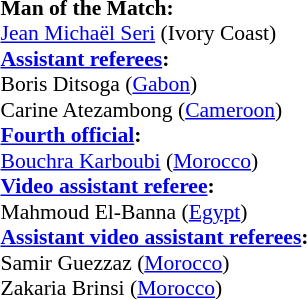<table style="width:100%; font-size:90%;">
<tr>
<td><br><strong>Man of the Match:</strong>
<br><a href='#'>Jean Michaël Seri</a> (Ivory Coast)<br><strong><a href='#'>Assistant referees</a>:</strong>
<br>Boris Ditsoga (<a href='#'>Gabon</a>)
<br>Carine Atezambong (<a href='#'>Cameroon</a>)
<br><strong><a href='#'>Fourth official</a>:</strong>
<br><a href='#'>Bouchra Karboubi</a> (<a href='#'>Morocco</a>)
<br><strong><a href='#'>Video assistant referee</a>:</strong>
<br>Mahmoud El-Banna (<a href='#'>Egypt</a>)
<br><strong><a href='#'>Assistant video assistant referees</a>:</strong>
<br>Samir Guezzaz (<a href='#'>Morocco</a>)
<br>Zakaria Brinsi (<a href='#'>Morocco</a>)</td>
</tr>
</table>
